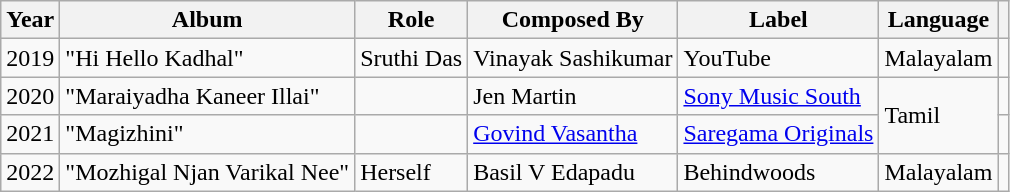<table class="wikitable sortable">
<tr>
<th>Year</th>
<th>Album</th>
<th>Role</th>
<th>Composed By</th>
<th>Label</th>
<th>Language</th>
<th scope="col" class="unsortable"></th>
</tr>
<tr>
<td>2019</td>
<td>"Hi Hello Kadhal"</td>
<td>Sruthi Das</td>
<td>Vinayak Sashikumar</td>
<td>YouTube</td>
<td>Malayalam</td>
<td></td>
</tr>
<tr>
<td>2020</td>
<td>"Maraiyadha Kaneer Illai"</td>
<td></td>
<td>Jen Martin</td>
<td><a href='#'>Sony Music South</a></td>
<td rowspan="2">Tamil</td>
<td></td>
</tr>
<tr>
<td>2021</td>
<td>"Magizhini"</td>
<td></td>
<td><a href='#'>Govind Vasantha</a></td>
<td><a href='#'>Saregama Originals</a></td>
<td></td>
</tr>
<tr>
<td>2022</td>
<td>"Mozhigal Njan Varikal Nee"</td>
<td>Herself</td>
<td>Basil V Edapadu</td>
<td>Behindwoods</td>
<td>Malayalam</td>
<td></td>
</tr>
</table>
